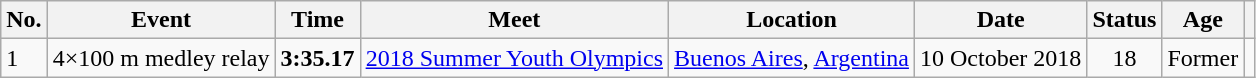<table class="wikitable">
<tr>
<th>No.</th>
<th>Event</th>
<th>Time</th>
<th>Meet</th>
<th>Location</th>
<th>Date</th>
<th>Status</th>
<th>Age</th>
<th></th>
</tr>
<tr>
<td>1</td>
<td>4×100 m medley relay</td>
<td style="text-align:center;"><strong>3:35.17</strong></td>
<td><a href='#'>2018 Summer Youth Olympics</a></td>
<td><a href='#'>Buenos Aires</a>, <a href='#'>Argentina</a></td>
<td>10 October 2018</td>
<td style="text-align:center;">18</td>
<td style="text-align:center;">Former</td>
<td style="text-align:center;"></td>
</tr>
</table>
